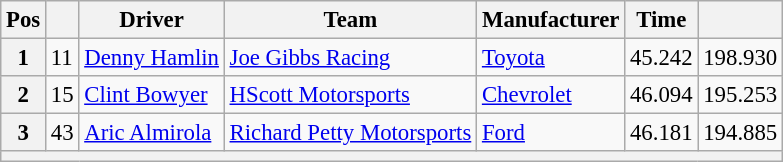<table class="wikitable" style="font-size:95%">
<tr>
<th>Pos</th>
<th></th>
<th>Driver</th>
<th>Team</th>
<th>Manufacturer</th>
<th>Time</th>
<th></th>
</tr>
<tr>
<th>1</th>
<td>11</td>
<td><a href='#'>Denny Hamlin</a></td>
<td><a href='#'>Joe Gibbs Racing</a></td>
<td><a href='#'>Toyota</a></td>
<td>45.242</td>
<td>198.930</td>
</tr>
<tr>
<th>2</th>
<td>15</td>
<td><a href='#'>Clint Bowyer</a></td>
<td><a href='#'>HScott Motorsports</a></td>
<td><a href='#'>Chevrolet</a></td>
<td>46.094</td>
<td>195.253</td>
</tr>
<tr>
<th>3</th>
<td>43</td>
<td><a href='#'>Aric Almirola</a></td>
<td><a href='#'>Richard Petty Motorsports</a></td>
<td><a href='#'>Ford</a></td>
<td>46.181</td>
<td>194.885</td>
</tr>
<tr>
<th colspan="7"></th>
</tr>
</table>
